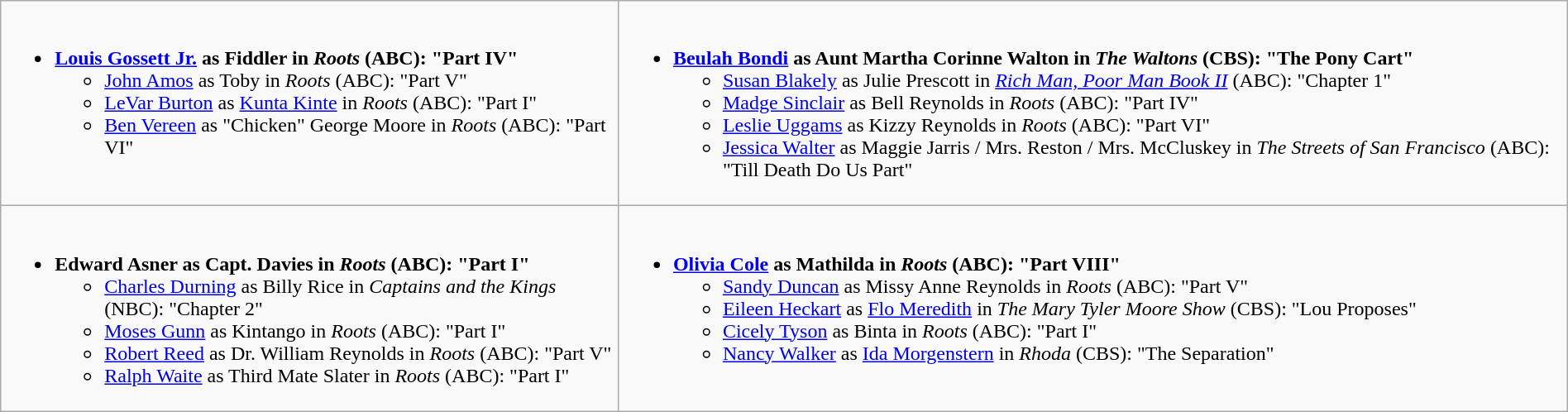<table class="wikitable" width="100%">
<tr>
<td style="vertical-align:top;"><br><ul><li><strong><a href='#'>Louis Gossett Jr.</a> as Fiddler in <em>Roots</em> (ABC): "Part IV"</strong><ul><li><a href='#'>John Amos</a> as Toby in <em>Roots</em> (ABC): "Part V"</li><li><a href='#'>LeVar Burton</a> as <a href='#'>Kunta Kinte</a> in <em>Roots</em> (ABC): "Part I"</li><li><a href='#'>Ben Vereen</a> as "Chicken" George Moore in <em>Roots</em> (ABC): "Part VI"</li></ul></li></ul></td>
<td style="vertical-align:top;"><br><ul><li><strong><a href='#'>Beulah Bondi</a> as Aunt Martha Corinne Walton in <em>The Waltons</em> (CBS): "The Pony Cart"</strong><ul><li><a href='#'>Susan Blakely</a> as Julie Prescott in <em><a href='#'>Rich Man, Poor Man Book II</a></em> (ABC): "Chapter 1"</li><li><a href='#'>Madge Sinclair</a> as Bell Reynolds in <em>Roots</em> (ABC): "Part IV"</li><li><a href='#'>Leslie Uggams</a> as Kizzy Reynolds in <em>Roots</em> (ABC): "Part VI"</li><li><a href='#'>Jessica Walter</a> as Maggie Jarris / Mrs. Reston / Mrs. McCluskey in <em>The Streets of San Francisco</em> (ABC): "Till Death Do Us Part"</li></ul></li></ul></td>
</tr>
<tr>
<td style="vertical-align:top;"><br><ul><li><strong>Edward Asner as Capt. Davies in <em>Roots</em> (ABC): "Part I"</strong><ul><li><a href='#'>Charles Durning</a> as Billy Rice in <em>Captains and the Kings</em> (NBC): "Chapter 2"</li><li><a href='#'>Moses Gunn</a> as Kintango in <em>Roots</em> (ABC): "Part I"</li><li><a href='#'>Robert Reed</a> as Dr. William Reynolds in <em>Roots</em> (ABC): "Part V"</li><li><a href='#'>Ralph Waite</a> as Third Mate Slater in <em>Roots</em> (ABC): "Part I"</li></ul></li></ul></td>
<td style="vertical-align:top;"><br><ul><li><strong><a href='#'>Olivia Cole</a> as Mathilda in <em>Roots</em> (ABC): "Part VIII"</strong><ul><li><a href='#'>Sandy Duncan</a> as Missy Anne Reynolds in <em>Roots</em> (ABC): "Part V"</li><li><a href='#'>Eileen Heckart</a> as <a href='#'>Flo Meredith</a> in <em>The Mary Tyler Moore Show</em> (CBS): "Lou Proposes"</li><li><a href='#'>Cicely Tyson</a> as Binta in <em>Roots</em> (ABC): "Part I"</li><li><a href='#'>Nancy Walker</a> as <a href='#'>Ida Morgenstern</a> in <em>Rhoda</em> (CBS): "The Separation"</li></ul></li></ul></td>
</tr>
</table>
